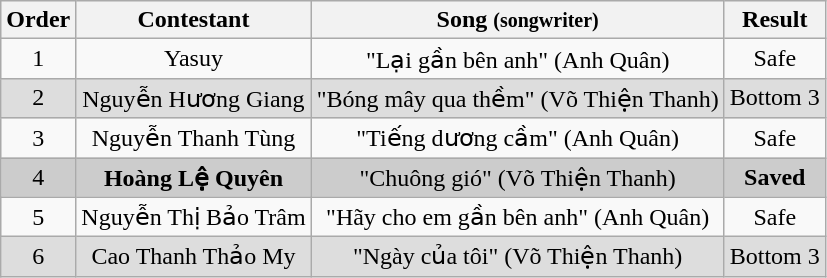<table class="wikitable plainrowheaders" style="text-align:center;">
<tr style="background:#f2f2f2;">
<th scope="col">Order</th>
<th scope="col">Contestant</th>
<th scope="col">Song <small>(songwriter)</small></th>
<th scope="col">Result</th>
</tr>
<tr>
<td>1</td>
<td scope="row">Yasuy</td>
<td>"Lại gần bên anh" (Anh Quân)</td>
<td>Safe</td>
</tr>
<tr style="background:#ddd;">
<td>2</td>
<td scope="row">Nguyễn Hương Giang</td>
<td>"Bóng mây qua thềm" (Võ Thiện Thanh)</td>
<td>Bottom 3</td>
</tr>
<tr>
<td>3</td>
<td scope="row">Nguyễn Thanh Tùng</td>
<td>"Tiếng dương cầm" (Anh Quân)</td>
<td>Safe</td>
</tr>
<tr style="background:#ccc;">
<td>4</td>
<td scope="row"><strong>Hoàng Lệ Quyên</strong></td>
<td>"Chuông gió" (Võ Thiện Thanh)</td>
<td><strong>Saved</strong></td>
</tr>
<tr>
<td>5</td>
<td scope="row">Nguyễn Thị Bảo Trâm</td>
<td>"Hãy cho em gần bên anh" (Anh Quân)</td>
<td>Safe</td>
</tr>
<tr style="background:#ddd;">
<td>6</td>
<td scope="row">Cao Thanh Thảo My</td>
<td>"Ngày của tôi" (Võ Thiện Thanh)</td>
<td>Bottom 3</td>
</tr>
</table>
